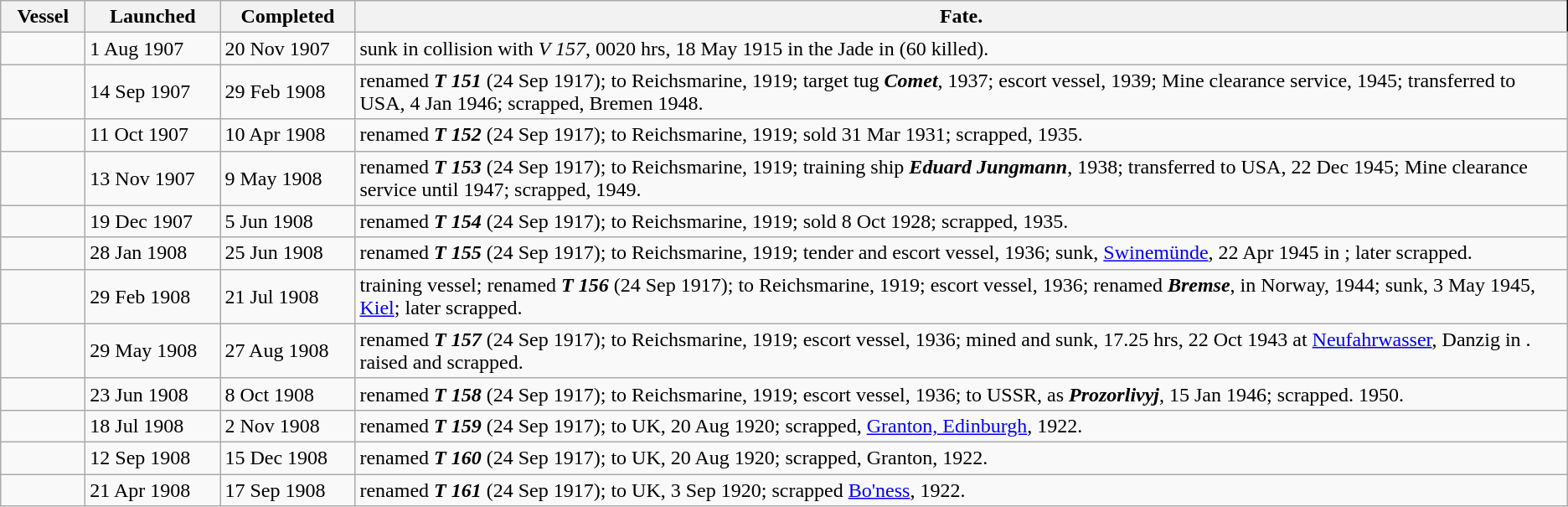<table class="wikitable">
<tr>
<th width="60px">Vessel</th>
<th width="100px">Launched</th>
<th width="100px">Completed</th>
<th style="border-right:1px solid black;">Fate.</th>
</tr>
<tr>
<td></td>
<td>1 Aug 1907</td>
<td>20 Nov 1907</td>
<td>sunk in collision with <em>V 157</em>, 0020 hrs, 18 May 1915 in the Jade in  (60 killed).</td>
</tr>
<tr>
<td></td>
<td>14 Sep 1907</td>
<td>29 Feb 1908</td>
<td>renamed <strong><em>T 151</em></strong> (24 Sep 1917); to Reichsmarine, 1919; target tug <strong><em>Comet</em></strong>, 1937; escort vessel, 1939; Mine clearance service, 1945; transferred to USA, 4 Jan 1946; scrapped, Bremen 1948.</td>
</tr>
<tr>
<td></td>
<td>11 Oct 1907</td>
<td>10 Apr 1908</td>
<td>renamed <strong><em>T 152</em></strong> (24 Sep 1917); to Reichsmarine, 1919; sold 31 Mar 1931; scrapped, 1935.</td>
</tr>
<tr>
<td></td>
<td>13 Nov 1907</td>
<td>9 May 1908</td>
<td>renamed <strong><em>T 153</em></strong> (24 Sep 1917); to Reichsmarine, 1919; training ship <strong><em>Eduard Jungmann</em></strong>, 1938; transferred to USA, 22 Dec 1945; Mine clearance service until 1947; scrapped, 1949.</td>
</tr>
<tr>
<td></td>
<td>19 Dec 1907</td>
<td>5 Jun 1908</td>
<td>renamed <strong><em>T 154</em></strong> (24 Sep 1917); to Reichsmarine, 1919; sold 8 Oct 1928; scrapped, 1935.</td>
</tr>
<tr>
<td></td>
<td>28 Jan 1908</td>
<td>25 Jun 1908</td>
<td>renamed <strong><em>T 155</em></strong> (24 Sep 1917); to Reichsmarine, 1919; tender and escort vessel, 1936; sunk, <a href='#'>Swinemünde</a>, 22 Apr 1945 in ; later scrapped.</td>
</tr>
<tr>
<td></td>
<td>29 Feb 1908</td>
<td>21 Jul 1908</td>
<td>training vessel; renamed <strong><em>T 156</em></strong> (24 Sep 1917); to Reichsmarine, 1919; escort vessel, 1936; renamed <strong><em>Bremse</em></strong>, in Norway, 1944; sunk, 3 May 1945, <a href='#'>Kiel</a>; later scrapped.</td>
</tr>
<tr>
<td></td>
<td>29 May 1908</td>
<td>27 Aug 1908</td>
<td>renamed <strong><em>T 157</em></strong> (24 Sep 1917); to Reichsmarine, 1919; escort vessel, 1936; mined and sunk, 17.25 hrs, 22 Oct 1943 at <a href='#'>Neufahrwasser</a>, Danzig in . raised and scrapped.</td>
</tr>
<tr>
<td></td>
<td>23 Jun 1908</td>
<td>8 Oct 1908</td>
<td>renamed <strong><em>T 158</em></strong> (24 Sep 1917); to Reichsmarine, 1919; escort vessel, 1936; to USSR, as <strong><em>Prozorlivyj</em></strong>, 15 Jan 1946; scrapped. 1950.</td>
</tr>
<tr>
<td></td>
<td>18 Jul 1908</td>
<td>2 Nov 1908</td>
<td>renamed <strong><em>T 159</em></strong> (24 Sep 1917); to UK, 20 Aug 1920; scrapped, <a href='#'>Granton, Edinburgh</a>, 1922.</td>
</tr>
<tr>
<td></td>
<td>12 Sep 1908</td>
<td>15 Dec 1908</td>
<td>renamed <strong><em>T 160</em></strong> (24 Sep 1917); to UK, 20 Aug 1920; scrapped, Granton, 1922.</td>
</tr>
<tr>
<td></td>
<td>21 Apr 1908</td>
<td>17 Sep 1908</td>
<td>renamed <strong><em>T 161</em></strong> (24 Sep 1917); to UK, 3 Sep 1920; scrapped <a href='#'>Bo'ness</a>, 1922.</td>
</tr>
</table>
